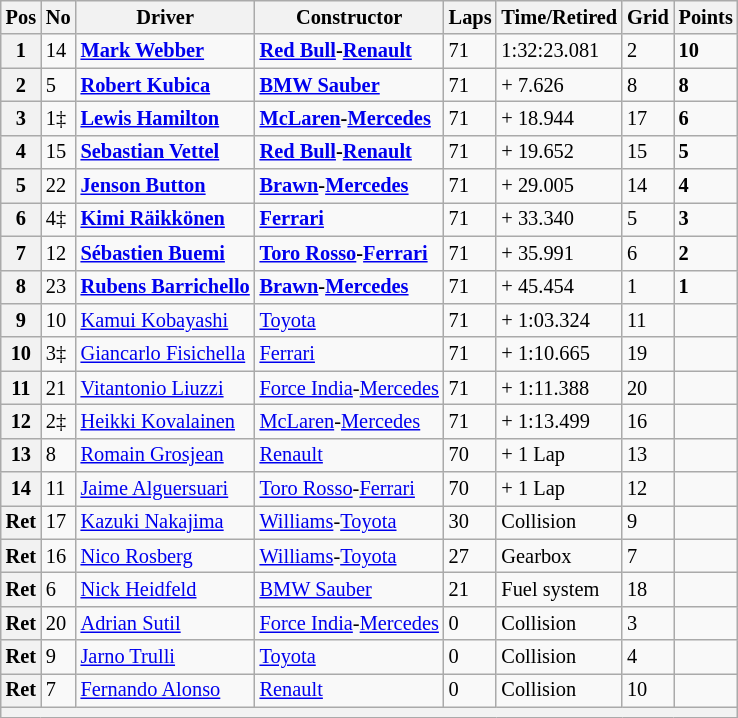<table class="wikitable" style="font-size: 85%">
<tr>
<th>Pos</th>
<th>No</th>
<th>Driver</th>
<th>Constructor</th>
<th>Laps</th>
<th>Time/Retired</th>
<th>Grid</th>
<th>Points</th>
</tr>
<tr>
<th>1</th>
<td>14</td>
<td><strong> <a href='#'>Mark Webber</a></strong></td>
<td><strong><a href='#'>Red Bull</a>-<a href='#'>Renault</a></strong></td>
<td>71</td>
<td>1:32:23.081</td>
<td>2</td>
<td><strong>10</strong></td>
</tr>
<tr>
<th>2</th>
<td>5</td>
<td><strong> <a href='#'>Robert Kubica</a></strong></td>
<td><strong><a href='#'>BMW Sauber</a></strong></td>
<td>71</td>
<td>+ 7.626</td>
<td>8</td>
<td><strong>8</strong></td>
</tr>
<tr>
<th>3</th>
<td>1‡</td>
<td><strong> <a href='#'>Lewis Hamilton</a></strong></td>
<td><strong><a href='#'>McLaren</a>-<a href='#'>Mercedes</a></strong></td>
<td>71</td>
<td>+ 18.944</td>
<td>17</td>
<td><strong>6</strong></td>
</tr>
<tr>
<th>4</th>
<td>15</td>
<td><strong> <a href='#'>Sebastian Vettel</a></strong></td>
<td><strong><a href='#'>Red Bull</a>-<a href='#'>Renault</a></strong></td>
<td>71</td>
<td>+ 19.652</td>
<td>15</td>
<td><strong>5</strong></td>
</tr>
<tr>
<th>5</th>
<td>22</td>
<td><strong> <a href='#'>Jenson Button</a></strong></td>
<td><strong><a href='#'>Brawn</a>-<a href='#'>Mercedes</a></strong></td>
<td>71</td>
<td>+ 29.005</td>
<td>14</td>
<td><strong>4</strong></td>
</tr>
<tr>
<th>6</th>
<td>4‡</td>
<td><strong> <a href='#'>Kimi Räikkönen</a></strong></td>
<td><strong><a href='#'>Ferrari</a></strong></td>
<td>71</td>
<td>+ 33.340</td>
<td>5</td>
<td><strong>3</strong></td>
</tr>
<tr>
<th>7</th>
<td>12</td>
<td><strong> <a href='#'>Sébastien Buemi</a></strong></td>
<td><strong><a href='#'>Toro Rosso</a>-<a href='#'>Ferrari</a></strong></td>
<td>71</td>
<td>+ 35.991</td>
<td>6</td>
<td><strong>2</strong></td>
</tr>
<tr>
<th>8</th>
<td>23</td>
<td><strong> <a href='#'>Rubens Barrichello</a></strong></td>
<td><strong><a href='#'>Brawn</a>-<a href='#'>Mercedes</a></strong></td>
<td>71</td>
<td>+ 45.454</td>
<td>1</td>
<td><strong>1</strong></td>
</tr>
<tr>
<th>9</th>
<td>10</td>
<td> <a href='#'>Kamui Kobayashi</a></td>
<td><a href='#'>Toyota</a></td>
<td>71</td>
<td>+ 1:03.324</td>
<td>11</td>
<td></td>
</tr>
<tr>
<th>10</th>
<td>3‡</td>
<td> <a href='#'>Giancarlo Fisichella</a></td>
<td><a href='#'>Ferrari</a></td>
<td>71</td>
<td>+ 1:10.665</td>
<td>19</td>
<td></td>
</tr>
<tr>
<th>11</th>
<td>21</td>
<td> <a href='#'>Vitantonio Liuzzi</a></td>
<td><a href='#'>Force India</a>-<a href='#'>Mercedes</a></td>
<td>71</td>
<td>+ 1:11.388</td>
<td>20</td>
<td></td>
</tr>
<tr>
<th>12</th>
<td>2‡</td>
<td> <a href='#'>Heikki Kovalainen</a></td>
<td><a href='#'>McLaren</a>-<a href='#'>Mercedes</a></td>
<td>71</td>
<td>+ 1:13.499</td>
<td>16</td>
<td></td>
</tr>
<tr>
<th>13</th>
<td>8</td>
<td> <a href='#'>Romain Grosjean</a></td>
<td><a href='#'>Renault</a></td>
<td>70</td>
<td>+ 1 Lap</td>
<td>13</td>
<td></td>
</tr>
<tr>
<th>14</th>
<td>11</td>
<td> <a href='#'>Jaime Alguersuari</a></td>
<td><a href='#'>Toro Rosso</a>-<a href='#'>Ferrari</a></td>
<td>70</td>
<td>+ 1 Lap</td>
<td>12</td>
<td></td>
</tr>
<tr>
<th>Ret</th>
<td>17</td>
<td> <a href='#'>Kazuki Nakajima</a></td>
<td><a href='#'>Williams</a>-<a href='#'>Toyota</a></td>
<td>30</td>
<td>Collision</td>
<td>9</td>
<td></td>
</tr>
<tr>
<th>Ret</th>
<td>16</td>
<td> <a href='#'>Nico Rosberg</a></td>
<td><a href='#'>Williams</a>-<a href='#'>Toyota</a></td>
<td>27</td>
<td>Gearbox</td>
<td>7</td>
<td></td>
</tr>
<tr>
<th>Ret</th>
<td>6</td>
<td> <a href='#'>Nick Heidfeld</a></td>
<td><a href='#'>BMW Sauber</a></td>
<td>21</td>
<td>Fuel system</td>
<td>18</td>
<td></td>
</tr>
<tr>
<th>Ret</th>
<td>20</td>
<td> <a href='#'>Adrian Sutil</a></td>
<td><a href='#'>Force India</a>-<a href='#'>Mercedes</a></td>
<td>0</td>
<td>Collision</td>
<td>3</td>
<td></td>
</tr>
<tr>
<th>Ret</th>
<td>9</td>
<td> <a href='#'>Jarno Trulli</a></td>
<td><a href='#'>Toyota</a></td>
<td>0</td>
<td>Collision</td>
<td>4</td>
<td></td>
</tr>
<tr>
<th>Ret</th>
<td>7</td>
<td> <a href='#'>Fernando Alonso</a></td>
<td><a href='#'>Renault</a></td>
<td>0</td>
<td>Collision</td>
<td>10</td>
<td></td>
</tr>
<tr>
<th colspan="8"></th>
</tr>
</table>
